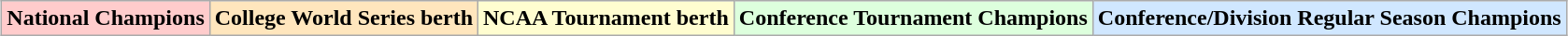<table class="wikitable" style="margin:1em auto;">
<tr>
<td bgcolor="#FFCCCC"><strong>National Champions</strong></td>
<td bgcolor="#FFE6BD"><strong>College World Series berth</strong></td>
<td bgcolor="#fffdd0"><strong>NCAA Tournament berth</strong></td>
<td bgcolor="#DDFFDD"><strong>Conference Tournament Champions</strong></td>
<td bgcolor="#D0E7FF"><strong>Conference/Division Regular Season Champions</strong></td>
</tr>
</table>
